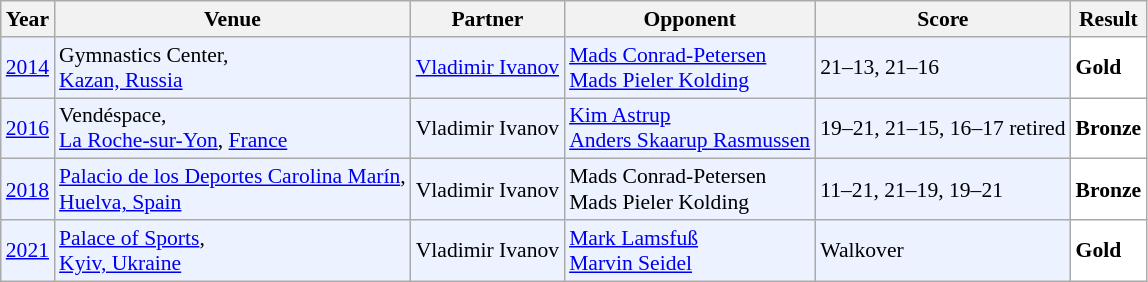<table class="sortable wikitable" style="font-size: 90%;">
<tr>
<th>Year</th>
<th>Venue</th>
<th>Partner</th>
<th>Opponent</th>
<th>Score</th>
<th>Result</th>
</tr>
<tr style="background:#ECF2FF">
<td align="center"><a href='#'>2014</a></td>
<td align="left">Gymnastics Center,<br><a href='#'>Kazan, Russia</a></td>
<td align="left"> <a href='#'>Vladimir Ivanov</a></td>
<td align="left"> <a href='#'>Mads Conrad-Petersen</a> <br>  <a href='#'>Mads Pieler Kolding</a></td>
<td align="left">21–13, 21–16</td>
<td style="text-align:left; background:white"> <strong>Gold</strong></td>
</tr>
<tr style="background:#ECF2FF">
<td align="center"><a href='#'>2016</a></td>
<td align="left">Vendéspace,<br><a href='#'>La Roche-sur-Yon</a>, <a href='#'>France</a></td>
<td align="left"> Vladimir Ivanov</td>
<td align="left"> <a href='#'>Kim Astrup</a> <br>  <a href='#'>Anders Skaarup Rasmussen</a></td>
<td align="left">19–21, 21–15, 16–17 retired</td>
<td style="text-align:left; background:white"> <strong>Bronze</strong></td>
</tr>
<tr style="background:#ECF2FF">
<td align="center"><a href='#'>2018</a></td>
<td align="left"><a href='#'>Palacio de los Deportes Carolina Marín</a>,<br><a href='#'>Huelva, Spain</a></td>
<td align="left"> Vladimir Ivanov</td>
<td align="left"> Mads Conrad-Petersen <br>  Mads Pieler Kolding</td>
<td align="left">11–21, 21–19, 19–21</td>
<td style="text-align:left; background:white"> <strong>Bronze</strong></td>
</tr>
<tr style="background:#ECF2FF">
<td align="center"><a href='#'>2021</a></td>
<td align="left"><a href='#'>Palace of Sports</a>,<br><a href='#'>Kyiv, Ukraine</a></td>
<td align="left"> Vladimir Ivanov</td>
<td align="left"> <a href='#'>Mark Lamsfuß</a><br> <a href='#'>Marvin Seidel</a></td>
<td align="left">Walkover</td>
<td style="text-align:left; background:white"> <strong>Gold</strong></td>
</tr>
</table>
